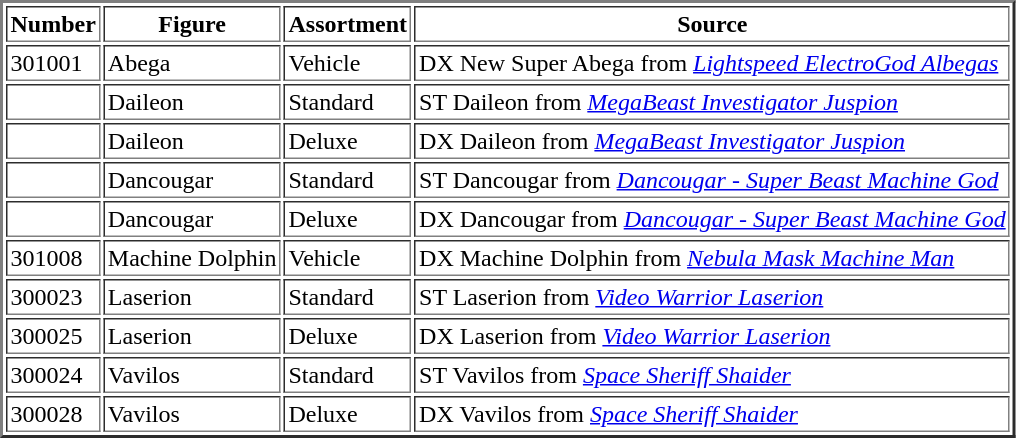<table border="2" cellpadding="2">
<tr>
<th>Number</th>
<th>Figure</th>
<th>Assortment</th>
<th>Source</th>
</tr>
<tr --->
<td>301001</td>
<td>Abega</td>
<td>Vehicle</td>
<td>DX New Super Abega from <em><a href='#'>Lightspeed ElectroGod Albegas</a></em></td>
</tr>
<tr --->
<td></td>
<td>Daileon</td>
<td>Standard</td>
<td>ST Daileon from <em><a href='#'>MegaBeast Investigator Juspion</a></em></td>
</tr>
<tr --->
<td></td>
<td>Daileon</td>
<td>Deluxe</td>
<td>DX Daileon from <em><a href='#'>MegaBeast Investigator Juspion</a></em></td>
</tr>
<tr --->
<td></td>
<td>Dancougar</td>
<td>Standard</td>
<td>ST Dancougar from <em><a href='#'>Dancougar - Super Beast Machine God</a></em></td>
</tr>
<tr --->
<td></td>
<td>Dancougar</td>
<td>Deluxe</td>
<td>DX Dancougar from <em><a href='#'>Dancougar - Super Beast Machine God</a></em></td>
</tr>
<tr --->
<td>301008</td>
<td>Machine Dolphin</td>
<td>Vehicle</td>
<td>DX Machine Dolphin from <em><a href='#'>Nebula Mask Machine Man</a></em></td>
</tr>
<tr --->
<td>300023</td>
<td>Laserion</td>
<td>Standard</td>
<td>ST Laserion from <em><a href='#'>Video Warrior Laserion</a></em></td>
</tr>
<tr --->
<td>300025</td>
<td>Laserion</td>
<td>Deluxe</td>
<td>DX Laserion from <em><a href='#'>Video Warrior Laserion</a></em></td>
</tr>
<tr --->
<td>300024</td>
<td>Vavilos</td>
<td>Standard</td>
<td>ST Vavilos from <em><a href='#'>Space Sheriff Shaider</a></em></td>
</tr>
<tr --->
<td>300028</td>
<td>Vavilos</td>
<td>Deluxe</td>
<td>DX Vavilos from <em><a href='#'>Space Sheriff Shaider</a></em></td>
</tr>
</table>
